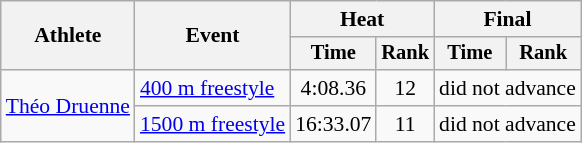<table class=wikitable style="font-size:90%">
<tr>
<th rowspan="2">Athlete</th>
<th rowspan="2">Event</th>
<th colspan="2">Heat</th>
<th colspan="2">Final</th>
</tr>
<tr style="font-size:95%">
<th>Time</th>
<th>Rank</th>
<th>Time</th>
<th>Rank</th>
</tr>
<tr align=center>
<td align=left rowspan=2><a href='#'>Théo Druenne</a></td>
<td align=left><a href='#'>400 m freestyle</a></td>
<td>4:08.36</td>
<td>12</td>
<td colspan=2>did not advance</td>
</tr>
<tr align=center>
<td align=left><a href='#'>1500 m freestyle</a></td>
<td>16:33.07</td>
<td>11</td>
<td colspan=2>did not advance</td>
</tr>
</table>
